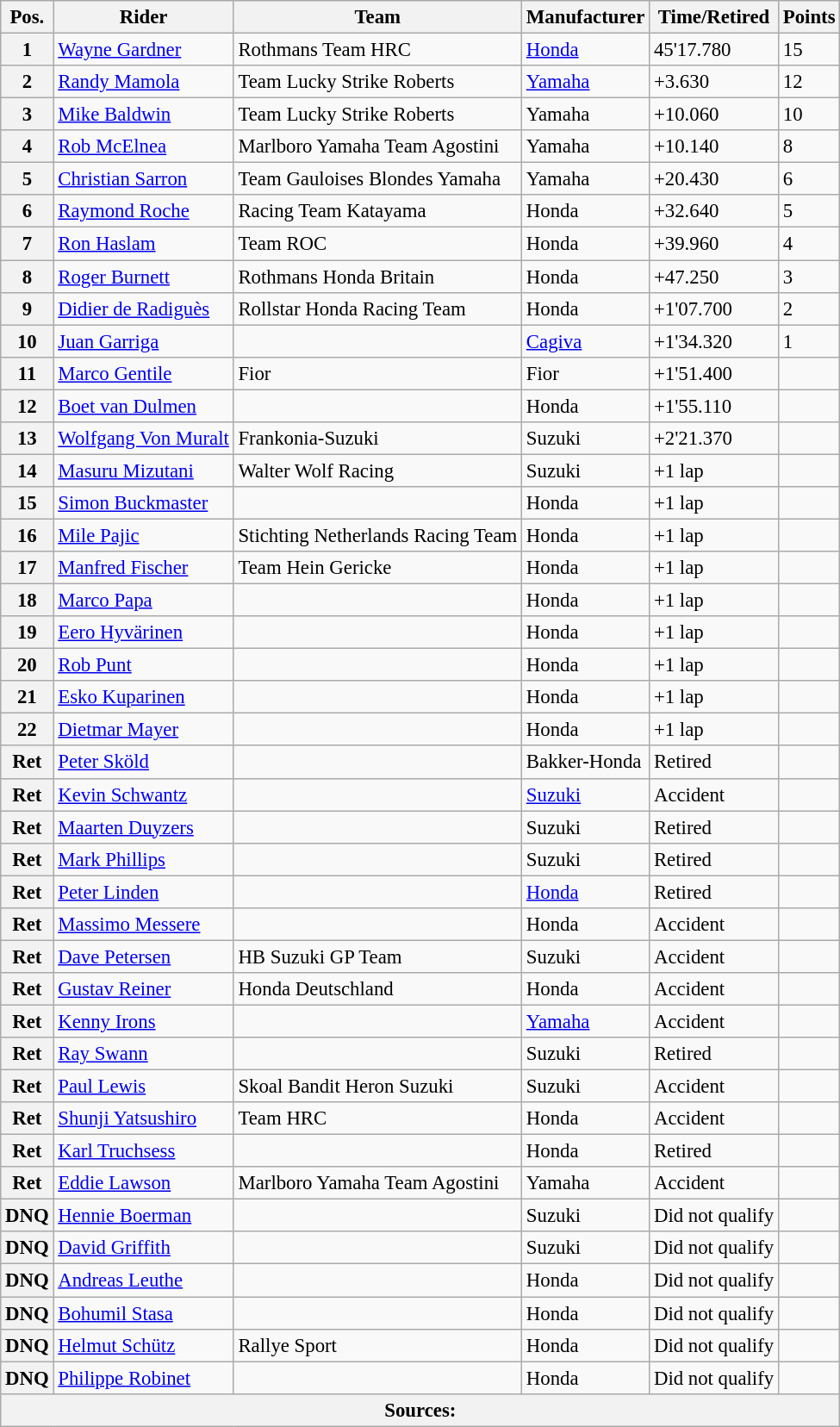<table class="wikitable" style="font-size: 95%;">
<tr>
<th>Pos.</th>
<th>Rider</th>
<th>Team</th>
<th>Manufacturer</th>
<th>Time/Retired</th>
<th>Points</th>
</tr>
<tr>
<th>1</th>
<td><a href='#'>Wayne Gardner</a></td>
<td>Rothmans Team HRC</td>
<td><a href='#'>Honda</a></td>
<td>45'17.780</td>
<td>15</td>
</tr>
<tr>
<th>2</th>
<td><a href='#'>Randy Mamola</a></td>
<td>Team Lucky Strike Roberts</td>
<td><a href='#'>Yamaha</a></td>
<td>+3.630</td>
<td>12</td>
</tr>
<tr>
<th>3</th>
<td><a href='#'>Mike Baldwin</a></td>
<td>Team Lucky Strike Roberts</td>
<td>Yamaha</td>
<td>+10.060</td>
<td>10</td>
</tr>
<tr>
<th>4</th>
<td><a href='#'>Rob McElnea</a></td>
<td>Marlboro Yamaha Team Agostini</td>
<td>Yamaha</td>
<td>+10.140</td>
<td>8</td>
</tr>
<tr>
<th>5</th>
<td><a href='#'>Christian Sarron</a></td>
<td>Team Gauloises Blondes Yamaha</td>
<td>Yamaha</td>
<td>+20.430</td>
<td>6</td>
</tr>
<tr>
<th>6</th>
<td><a href='#'>Raymond Roche</a></td>
<td>Racing Team Katayama</td>
<td>Honda</td>
<td>+32.640</td>
<td>5</td>
</tr>
<tr>
<th>7</th>
<td><a href='#'>Ron Haslam</a></td>
<td>Team ROC</td>
<td>Honda</td>
<td>+39.960</td>
<td>4</td>
</tr>
<tr>
<th>8</th>
<td><a href='#'>Roger Burnett</a></td>
<td>Rothmans Honda Britain</td>
<td>Honda</td>
<td>+47.250</td>
<td>3</td>
</tr>
<tr>
<th>9</th>
<td><a href='#'>Didier de Radiguès</a></td>
<td>Rollstar Honda Racing Team</td>
<td>Honda</td>
<td>+1'07.700</td>
<td>2</td>
</tr>
<tr>
<th>10</th>
<td><a href='#'>Juan Garriga</a></td>
<td></td>
<td><a href='#'>Cagiva</a></td>
<td>+1'34.320</td>
<td>1</td>
</tr>
<tr>
<th>11</th>
<td><a href='#'>Marco Gentile</a></td>
<td>Fior</td>
<td>Fior</td>
<td>+1'51.400</td>
<td></td>
</tr>
<tr>
<th>12</th>
<td><a href='#'>Boet van Dulmen</a></td>
<td></td>
<td>Honda</td>
<td>+1'55.110</td>
<td></td>
</tr>
<tr>
<th>13</th>
<td><a href='#'>Wolfgang Von Muralt</a></td>
<td>Frankonia-Suzuki</td>
<td>Suzuki</td>
<td>+2'21.370</td>
<td></td>
</tr>
<tr>
<th>14</th>
<td><a href='#'>Masuru Mizutani</a></td>
<td>Walter Wolf Racing</td>
<td>Suzuki</td>
<td>+1 lap</td>
<td></td>
</tr>
<tr>
<th>15</th>
<td><a href='#'>Simon Buckmaster</a></td>
<td></td>
<td>Honda</td>
<td>+1 lap</td>
<td></td>
</tr>
<tr>
<th>16</th>
<td><a href='#'>Mile Pajic</a></td>
<td>Stichting Netherlands Racing Team</td>
<td>Honda</td>
<td>+1 lap</td>
<td></td>
</tr>
<tr>
<th>17</th>
<td><a href='#'>Manfred Fischer</a></td>
<td>Team Hein Gericke</td>
<td>Honda</td>
<td>+1 lap</td>
<td></td>
</tr>
<tr>
<th>18</th>
<td><a href='#'>Marco Papa</a></td>
<td></td>
<td>Honda</td>
<td>+1 lap</td>
<td></td>
</tr>
<tr>
<th>19</th>
<td><a href='#'>Eero Hyvärinen</a></td>
<td></td>
<td>Honda</td>
<td>+1 lap</td>
<td></td>
</tr>
<tr>
<th>20</th>
<td><a href='#'>Rob Punt</a></td>
<td></td>
<td>Honda</td>
<td>+1 lap</td>
<td></td>
</tr>
<tr>
<th>21</th>
<td><a href='#'>Esko Kuparinen</a></td>
<td></td>
<td>Honda</td>
<td>+1 lap</td>
<td></td>
</tr>
<tr>
<th>22</th>
<td><a href='#'>Dietmar Mayer</a></td>
<td></td>
<td>Honda</td>
<td>+1 lap</td>
<td></td>
</tr>
<tr>
<th>Ret</th>
<td><a href='#'>Peter Sköld</a></td>
<td></td>
<td>Bakker-Honda</td>
<td>Retired</td>
<td></td>
</tr>
<tr>
<th>Ret</th>
<td><a href='#'>Kevin Schwantz</a></td>
<td></td>
<td><a href='#'>Suzuki</a></td>
<td>Accident</td>
<td></td>
</tr>
<tr>
<th>Ret</th>
<td><a href='#'>Maarten Duyzers</a></td>
<td></td>
<td>Suzuki</td>
<td>Retired</td>
<td></td>
</tr>
<tr>
<th>Ret</th>
<td><a href='#'>Mark Phillips</a></td>
<td></td>
<td>Suzuki</td>
<td>Retired</td>
<td></td>
</tr>
<tr>
<th>Ret</th>
<td> <a href='#'>Peter Linden</a></td>
<td></td>
<td><a href='#'>Honda</a></td>
<td>Retired</td>
<td></td>
</tr>
<tr>
<th>Ret</th>
<td><a href='#'>Massimo Messere</a></td>
<td></td>
<td>Honda</td>
<td>Accident</td>
<td></td>
</tr>
<tr>
<th>Ret</th>
<td><a href='#'>Dave Petersen</a></td>
<td>HB Suzuki GP Team</td>
<td>Suzuki</td>
<td>Accident</td>
<td></td>
</tr>
<tr>
<th>Ret</th>
<td><a href='#'>Gustav Reiner</a></td>
<td>Honda Deutschland</td>
<td>Honda</td>
<td>Accident</td>
<td></td>
</tr>
<tr>
<th>Ret</th>
<td><a href='#'>Kenny Irons</a></td>
<td></td>
<td><a href='#'>Yamaha</a></td>
<td>Accident</td>
<td></td>
</tr>
<tr>
<th>Ret</th>
<td><a href='#'>Ray Swann</a></td>
<td></td>
<td>Suzuki</td>
<td>Retired</td>
<td></td>
</tr>
<tr>
<th>Ret</th>
<td><a href='#'>Paul Lewis</a></td>
<td>Skoal Bandit Heron Suzuki</td>
<td>Suzuki</td>
<td>Accident</td>
<td></td>
</tr>
<tr>
<th>Ret</th>
<td><a href='#'>Shunji Yatsushiro</a></td>
<td>Team HRC</td>
<td>Honda</td>
<td>Accident</td>
<td></td>
</tr>
<tr>
<th>Ret</th>
<td><a href='#'>Karl Truchsess</a></td>
<td></td>
<td>Honda</td>
<td>Retired</td>
<td></td>
</tr>
<tr>
<th>Ret</th>
<td><a href='#'>Eddie Lawson</a></td>
<td>Marlboro Yamaha Team Agostini</td>
<td>Yamaha</td>
<td>Accident</td>
<td></td>
</tr>
<tr>
<th>DNQ</th>
<td><a href='#'>Hennie Boerman</a></td>
<td></td>
<td>Suzuki</td>
<td>Did not qualify</td>
<td></td>
</tr>
<tr>
<th>DNQ</th>
<td><a href='#'>David Griffith</a></td>
<td></td>
<td>Suzuki</td>
<td>Did not qualify</td>
<td></td>
</tr>
<tr>
<th>DNQ</th>
<td><a href='#'>Andreas Leuthe</a></td>
<td></td>
<td>Honda</td>
<td>Did not qualify</td>
<td></td>
</tr>
<tr>
<th>DNQ</th>
<td><a href='#'>Bohumil Stasa</a></td>
<td></td>
<td>Honda</td>
<td>Did not qualify</td>
<td></td>
</tr>
<tr>
<th>DNQ</th>
<td><a href='#'>Helmut Schütz</a></td>
<td>Rallye Sport</td>
<td>Honda</td>
<td>Did not qualify</td>
<td></td>
</tr>
<tr>
<th>DNQ</th>
<td><a href='#'>Philippe Robinet</a></td>
<td></td>
<td>Honda</td>
<td>Did not qualify</td>
<td></td>
</tr>
<tr>
<th colspan=8>Sources: </th>
</tr>
</table>
